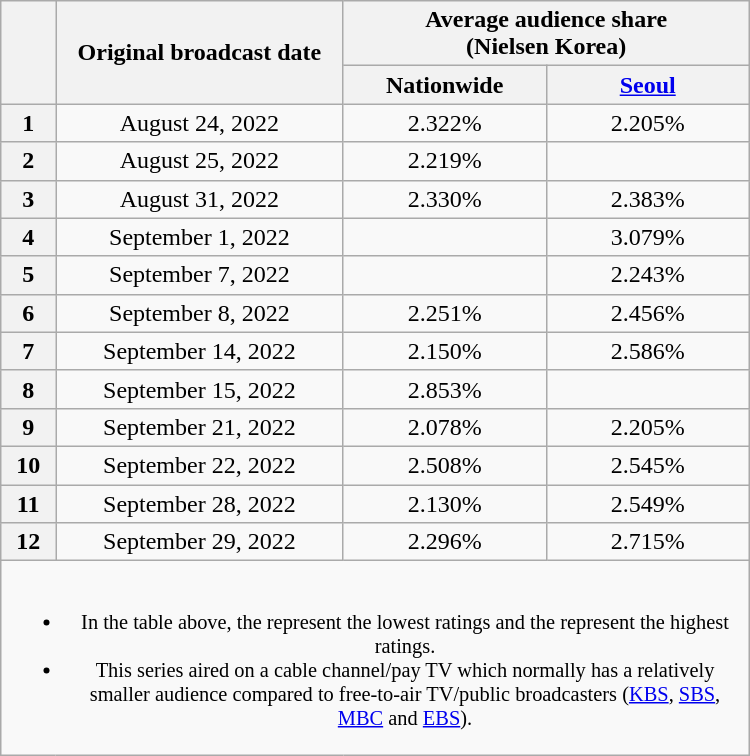<table class="wikitable" style="margin-left:auto; margin-right:auto; width:500px; text-align:center">
<tr>
<th scope="col" rowspan="2"></th>
<th scope="col" rowspan="2">Original broadcast date</th>
<th scope="col" colspan="2">Average audience share<br>(Nielsen Korea)</th>
</tr>
<tr>
<th scope="col" style="width:8em">Nationwide</th>
<th scope="col" style="width:8em"><a href='#'>Seoul</a></th>
</tr>
<tr>
<th scope="col">1</th>
<td>August 24, 2022</td>
<td>2.322% </td>
<td>2.205% </td>
</tr>
<tr>
<th scope="col">2</th>
<td>August 25, 2022</td>
<td>2.219% </td>
<td> </td>
</tr>
<tr>
<th scope="col">3</th>
<td>August 31, 2022</td>
<td>2.330% </td>
<td>2.383% </td>
</tr>
<tr>
<th scope="col">4</th>
<td>September 1, 2022</td>
<td> </td>
<td>3.079% </td>
</tr>
<tr>
<th scope="col">5</th>
<td>September 7, 2022</td>
<td> </td>
<td>2.243% </td>
</tr>
<tr>
<th scope="col">6</th>
<td>September 8, 2022</td>
<td>2.251% </td>
<td>2.456% </td>
</tr>
<tr>
<th scope="col">7</th>
<td>September 14, 2022</td>
<td>2.150% </td>
<td>2.586% </td>
</tr>
<tr>
<th scope="col">8</th>
<td>September 15, 2022</td>
<td>2.853% </td>
<td> </td>
</tr>
<tr>
<th scope="col">9</th>
<td>September 21, 2022</td>
<td>2.078% </td>
<td>2.205% </td>
</tr>
<tr>
<th scope="col">10</th>
<td>September 22, 2022</td>
<td>2.508% </td>
<td>2.545% </td>
</tr>
<tr>
<th scope="col">11</th>
<td>September 28, 2022</td>
<td>2.130% </td>
<td>2.549% </td>
</tr>
<tr>
<th scope="col">12</th>
<td>September 29, 2022</td>
<td>2.296% </td>
<td>2.715% </td>
</tr>
<tr>
<td colspan="4" style="font-size:85%"><br><ul><li>In the table above, the <strong></strong> represent the lowest ratings and the <strong></strong> represent the highest ratings.</li><li>This series aired on a cable channel/pay TV which normally has a relatively smaller audience compared to free-to-air TV/public broadcasters (<a href='#'>KBS</a>, <a href='#'>SBS</a>, <a href='#'>MBC</a> and <a href='#'>EBS</a>).</li></ul></td>
</tr>
</table>
